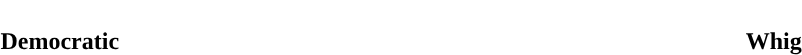<table style="width:70%; text-align:center">
<tr style="color:white">
<td style="background:"><strong>142</strong></td>
<td style="background:"><strong>6</strong></td>
<td style="background:"><strong>79</strong></td>
</tr>
<tr>
<td><span><strong>Democratic</strong></span></td>
<td></td>
<td><span><strong>Whig</strong></span></td>
</tr>
</table>
